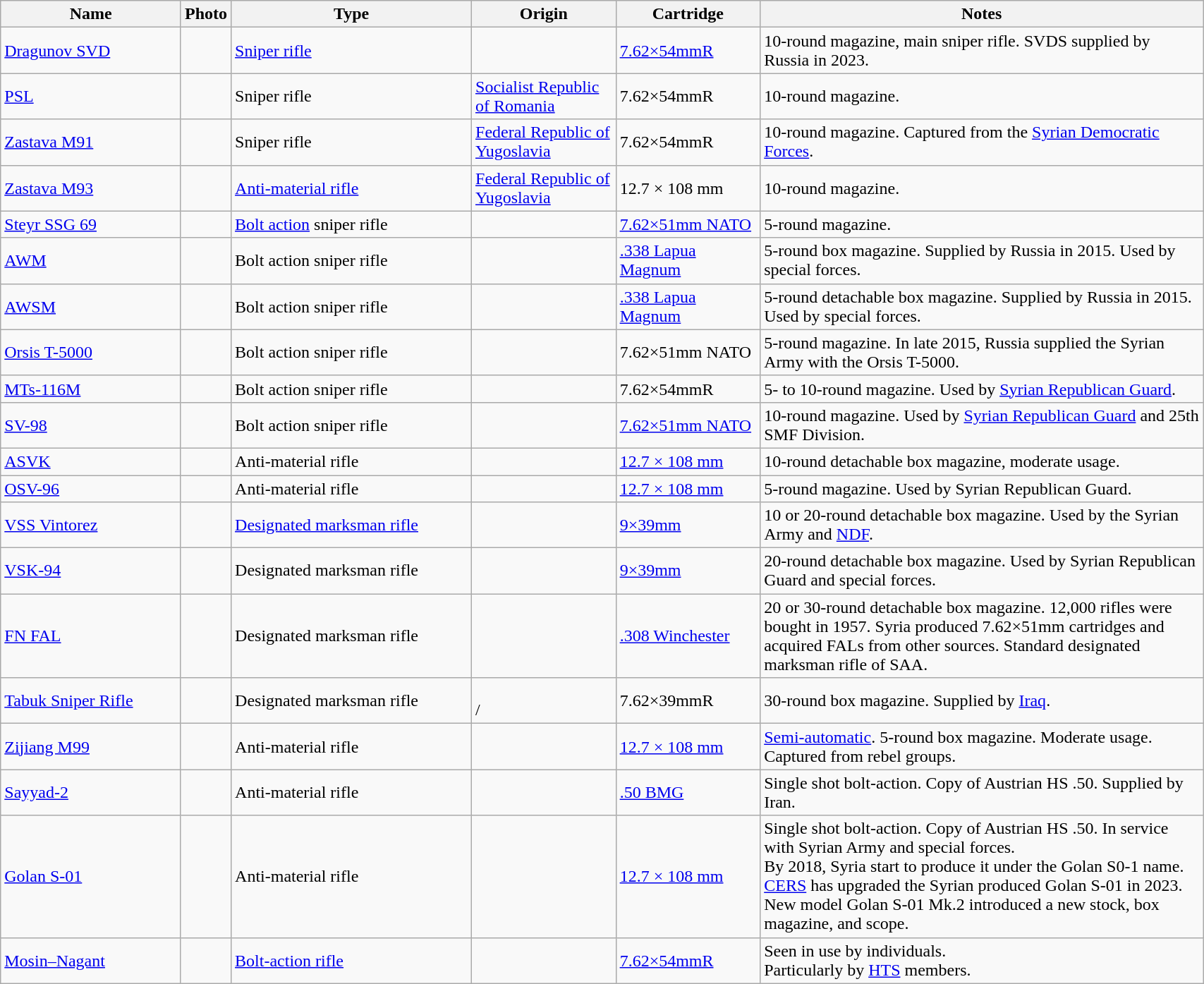<table class="wikitable" style="width:90%;">
<tr>
<th style="width:15%;">Name</th>
<th>Photo</th>
<th style="width:20%;">Type</th>
<th style="width:12%;">Origin</th>
<th style="width:12%;">Cartridge</th>
<th>Notes</th>
</tr>
<tr>
<td><a href='#'>Dragunov SVD</a></td>
<td></td>
<td><a href='#'>Sniper rifle</a></td>
<td><br></td>
<td><a href='#'>7.62×54mmR</a></td>
<td>10-round magazine, main sniper rifle. SVDS supplied by Russia in 2023.</td>
</tr>
<tr>
<td><a href='#'>PSL</a></td>
<td></td>
<td>Sniper rifle</td>
<td> <a href='#'>Socialist Republic of Romania</a></td>
<td>7.62×54mmR</td>
<td>10-round magazine.</td>
</tr>
<tr>
<td><a href='#'>Zastava M91</a></td>
<td></td>
<td>Sniper rifle</td>
<td> <a href='#'>Federal Republic of Yugoslavia</a></td>
<td>7.62×54mmR</td>
<td>10-round magazine. Captured from the <a href='#'>Syrian Democratic Forces</a>.</td>
</tr>
<tr>
<td><a href='#'>Zastava M93</a></td>
<td></td>
<td><a href='#'>Anti-material rifle</a></td>
<td> <a href='#'>Federal Republic of Yugoslavia</a></td>
<td>12.7 × 108 mm</td>
<td>10-round magazine.</td>
</tr>
<tr>
<td><a href='#'>Steyr SSG 69</a></td>
<td></td>
<td><a href='#'>Bolt action</a> sniper rifle</td>
<td></td>
<td><a href='#'>7.62×51mm NATO</a></td>
<td>5-round magazine.</td>
</tr>
<tr>
<td><a href='#'>AWM</a></td>
<td></td>
<td>Bolt action sniper rifle</td>
<td></td>
<td><a href='#'>.338 Lapua Magnum</a></td>
<td>5-round box magazine. Supplied by Russia in 2015. Used by special forces.</td>
</tr>
<tr>
<td><a href='#'>AWSM</a></td>
<td></td>
<td>Bolt action sniper rifle</td>
<td></td>
<td><a href='#'>.338 Lapua Magnum</a></td>
<td>5-round detachable box magazine. Supplied by Russia in 2015. Used by special forces.</td>
</tr>
<tr>
<td><a href='#'>Orsis T-5000</a></td>
<td></td>
<td>Bolt action sniper rifle</td>
<td></td>
<td>7.62×51mm NATO</td>
<td>5-round magazine. In late 2015, Russia supplied the Syrian Army with the Orsis T-5000.</td>
</tr>
<tr>
<td><a href='#'>MTs-116M</a></td>
<td></td>
<td>Bolt action sniper rifle</td>
<td></td>
<td>7.62×54mmR</td>
<td>5- to 10-round magazine. Used by <a href='#'>Syrian Republican Guard</a>.</td>
</tr>
<tr>
<td><a href='#'>SV-98</a></td>
<td></td>
<td>Bolt action sniper rifle</td>
<td></td>
<td><a href='#'>7.62×51mm NATO</a></td>
<td>10-round magazine. Used by <a href='#'>Syrian Republican Guard</a> and 25th SMF Division.</td>
</tr>
<tr>
<td><a href='#'>ASVK</a></td>
<td></td>
<td>Anti-material rifle</td>
<td></td>
<td><a href='#'>12.7 × 108 mm</a></td>
<td>10-round detachable box magazine, moderate usage.</td>
</tr>
<tr>
<td><a href='#'>OSV-96</a></td>
<td></td>
<td>Anti-material rifle</td>
<td></td>
<td><a href='#'>12.7 × 108 mm</a></td>
<td>5-round magazine. Used by Syrian Republican Guard.</td>
</tr>
<tr>
<td><a href='#'>VSS Vintorez</a></td>
<td></td>
<td><a href='#'>Designated marksman rifle</a></td>
<td></td>
<td><a href='#'>9×39mm</a></td>
<td>10 or 20-round detachable box magazine. Used by the Syrian Army and <a href='#'>NDF</a>.</td>
</tr>
<tr>
<td><a href='#'>VSK-94</a></td>
<td></td>
<td>Designated marksman rifle</td>
<td></td>
<td><a href='#'>9×39mm</a></td>
<td>20-round detachable box magazine. Used by Syrian Republican Guard and special forces.</td>
</tr>
<tr>
<td><a href='#'>FN FAL</a></td>
<td><br></td>
<td>Designated marksman rifle</td>
<td></td>
<td><a href='#'>.308 Winchester</a></td>
<td>20 or 30-round detachable box magazine. 12,000 rifles were bought in 1957. Syria produced 7.62×51mm cartridges and acquired FALs from other sources. Standard designated marksman rifle of SAA.</td>
</tr>
<tr>
<td><a href='#'>Tabuk Sniper Rifle</a><br></td>
<td></td>
<td>Designated marksman rifle</td>
<td><br>/ </td>
<td>7.62×39mmR</td>
<td>30-round box magazine. Supplied by <a href='#'>Iraq</a>.</td>
</tr>
<tr>
<td><a href='#'>Zijiang M99</a></td>
<td></td>
<td>Anti-material rifle</td>
<td></td>
<td><a href='#'>12.7 × 108 mm</a></td>
<td><a href='#'>Semi-automatic</a>. 5-round box magazine. Moderate usage. Captured from rebel groups.</td>
</tr>
<tr>
<td><a href='#'>Sayyad-2</a></td>
<td></td>
<td>Anti-material rifle</td>
<td><br></td>
<td><a href='#'>.50 BMG</a></td>
<td>Single shot bolt-action. Copy of Austrian HS .50. Supplied by Iran.</td>
</tr>
<tr>
<td><a href='#'>Golan S-01</a></td>
<td></td>
<td>Anti-material rifle</td>
<td><br></td>
<td><a href='#'>12.7 × 108 mm</a></td>
<td>Single shot bolt-action. Copy of Austrian HS .50. In service with Syrian Army and special forces.<br>By 2018, Syria start to produce it under the Golan S0-1 name. <a href='#'>CERS</a> has upgraded the Syrian produced Golan S-01 in 2023. New model Golan S-01 Mk.2 introduced a new stock, box magazine, and scope.</td>
</tr>
<tr>
<td><a href='#'>Mosin–Nagant</a></td>
<td></td>
<td><a href='#'>Bolt-action rifle</a></td>
<td></td>
<td><a href='#'>7.62×54mmR</a></td>
<td>Seen in use by individuals.<br>Particularly by <a href='#'>HTS</a> members.</td>
</tr>
</table>
